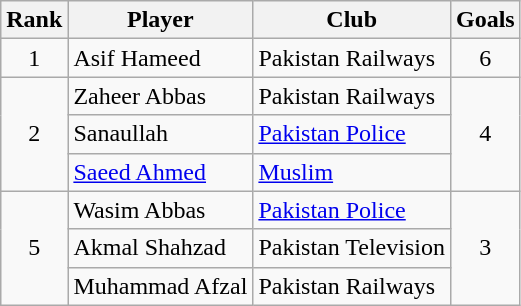<table class="wikitable" style="text-align:center">
<tr>
<th>Rank</th>
<th>Player</th>
<th>Club</th>
<th>Goals</th>
</tr>
<tr>
<td>1</td>
<td align="left">Asif Hameed</td>
<td align="left">Pakistan Railways</td>
<td>6</td>
</tr>
<tr>
<td rowspan="3">2</td>
<td align="left">Zaheer Abbas</td>
<td align="left">Pakistan Railways</td>
<td rowspan="3">4</td>
</tr>
<tr>
<td align="left">Sanaullah</td>
<td align="left"><a href='#'>Pakistan Police</a></td>
</tr>
<tr>
<td align="left"><a href='#'>Saeed Ahmed</a></td>
<td align="left"><a href='#'>Muslim</a></td>
</tr>
<tr>
<td rowspan="3">5</td>
<td align="left">Wasim Abbas</td>
<td align="left"><a href='#'>Pakistan Police</a></td>
<td rowspan="3">3</td>
</tr>
<tr>
<td align="left">Akmal Shahzad</td>
<td align="left">Pakistan Television</td>
</tr>
<tr>
<td align="left">Muhammad Afzal</td>
<td align="left">Pakistan Railways</td>
</tr>
</table>
